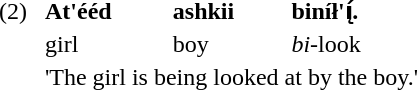<table cellspacing="0" cellpadding="2" style="margin-left:2em">
<tr>
<td>(2)  </td>
<td><strong>At'ééd</strong></td>
<td><strong>ashkii</strong></td>
<td><strong>biníł'į́.</strong></td>
</tr>
<tr>
<td></td>
<td>girl</td>
<td>boy</td>
<td><em>bi</em>-look</td>
</tr>
<tr>
<td></td>
<td COLSPAN=3>'The girl is being looked at by the boy.'</td>
</tr>
</table>
